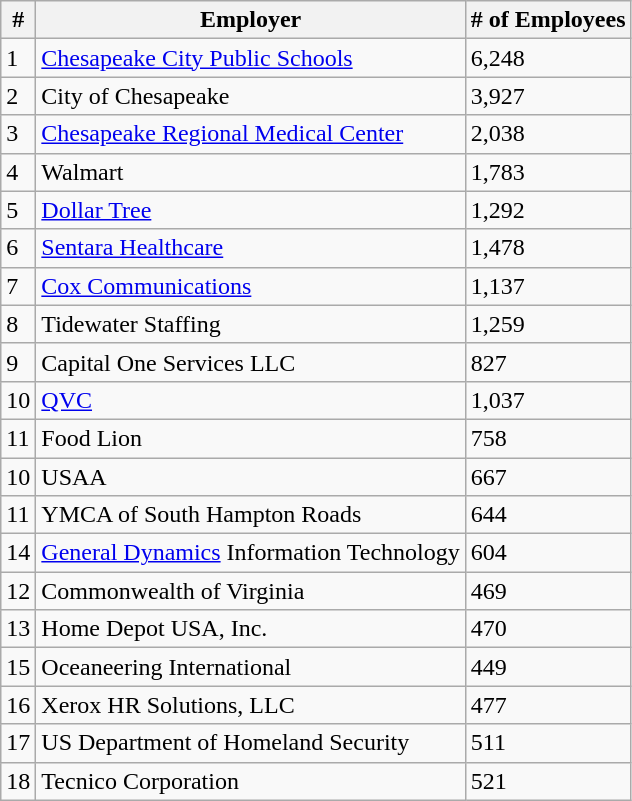<table class="wikitable">
<tr>
<th>#</th>
<th>Employer</th>
<th># of Employees</th>
</tr>
<tr>
<td>1</td>
<td><a href='#'>Chesapeake City Public Schools</a></td>
<td>6,248</td>
</tr>
<tr>
<td>2</td>
<td>City of Chesapeake</td>
<td>3,927</td>
</tr>
<tr>
<td>3</td>
<td><a href='#'>Chesapeake Regional Medical Center</a></td>
<td>2,038</td>
</tr>
<tr>
<td>4</td>
<td>Walmart</td>
<td>1,783</td>
</tr>
<tr>
<td>5</td>
<td><a href='#'>Dollar Tree</a></td>
<td>1,292</td>
</tr>
<tr>
<td>6</td>
<td><a href='#'>Sentara Healthcare</a></td>
<td>1,478</td>
</tr>
<tr>
<td>7</td>
<td><a href='#'>Cox Communications</a></td>
<td>1,137</td>
</tr>
<tr>
<td>8</td>
<td>Tidewater Staffing</td>
<td>1,259</td>
</tr>
<tr>
<td>9</td>
<td>Capital One Services LLC</td>
<td>827</td>
</tr>
<tr>
<td>10</td>
<td><a href='#'>QVC</a></td>
<td>1,037</td>
</tr>
<tr>
<td>11</td>
<td>Food Lion</td>
<td>758</td>
</tr>
<tr>
<td>10</td>
<td>USAA</td>
<td>667</td>
</tr>
<tr>
<td>11</td>
<td>YMCA of South Hampton Roads</td>
<td>644</td>
</tr>
<tr>
<td>14</td>
<td><a href='#'>General Dynamics</a> Information Technology</td>
<td>604</td>
</tr>
<tr>
<td>12</td>
<td>Commonwealth of Virginia</td>
<td>469</td>
</tr>
<tr>
<td>13</td>
<td>Home Depot USA, Inc.</td>
<td>470</td>
</tr>
<tr>
<td>15</td>
<td>Oceaneering International</td>
<td>449</td>
</tr>
<tr>
<td>16</td>
<td>Xerox HR Solutions, LLC</td>
<td>477</td>
</tr>
<tr>
<td>17</td>
<td>US Department of Homeland Security</td>
<td>511</td>
</tr>
<tr>
<td>18</td>
<td>Tecnico Corporation</td>
<td>521</td>
</tr>
</table>
